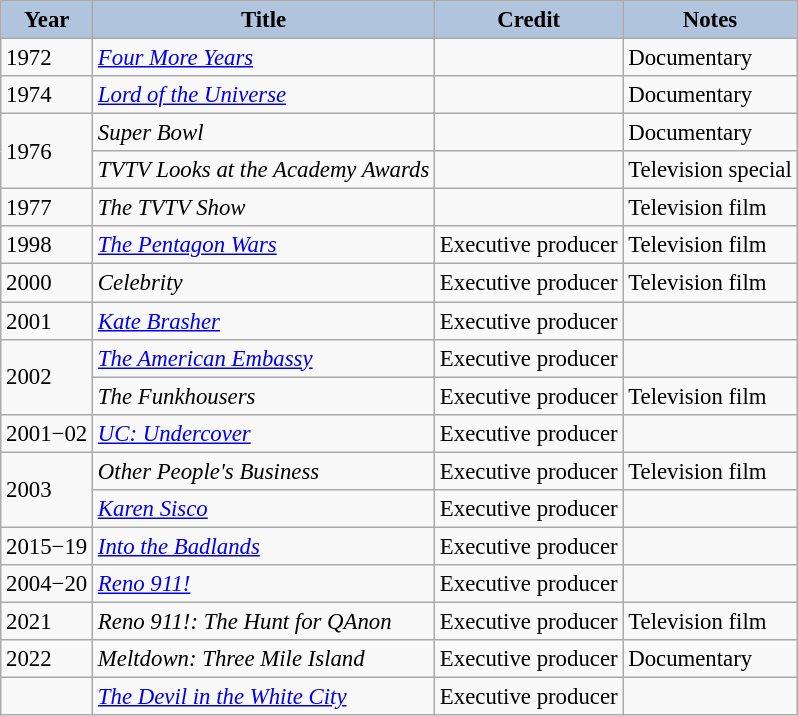<table class="wikitable" style="font-size:95%;">
<tr>
<th style="background:#B0C4DE;">Year</th>
<th style="background:#B0C4DE;">Title</th>
<th style="background:#B0C4DE;">Credit</th>
<th style="background:#B0C4DE;">Notes</th>
</tr>
<tr>
<td>1972</td>
<td><em><a href='#'>Four More Years</a></em></td>
<td></td>
<td>Documentary</td>
</tr>
<tr>
<td>1974</td>
<td><em><a href='#'>Lord of the Universe</a></em></td>
<td></td>
<td>Documentary</td>
</tr>
<tr>
<td rowspan=2>1976</td>
<td><em>Super Bowl</em></td>
<td></td>
<td>Documentary</td>
</tr>
<tr>
<td><em>TVTV Looks at the Academy Awards</em></td>
<td></td>
<td>Television special</td>
</tr>
<tr>
<td>1977</td>
<td><em>The TVTV Show</em></td>
<td></td>
<td>Television film</td>
</tr>
<tr>
<td>1998</td>
<td><em><a href='#'>The Pentagon Wars</a></em></td>
<td>Executive producer</td>
<td>Television film</td>
</tr>
<tr>
<td>2000</td>
<td><em>Celebrity</em></td>
<td>Executive producer</td>
<td>Television film</td>
</tr>
<tr>
<td>2001</td>
<td><em><a href='#'>Kate Brasher</a></em></td>
<td>Executive producer</td>
<td></td>
</tr>
<tr>
<td rowspan=2>2002</td>
<td><em><a href='#'>The American Embassy</a></em></td>
<td>Executive producer</td>
<td></td>
</tr>
<tr>
<td><em>The Funkhousers</em></td>
<td>Executive producer</td>
<td>Television film</td>
</tr>
<tr>
<td>2001−02</td>
<td><em><a href='#'>UC: Undercover</a></em></td>
<td>Executive producer</td>
<td></td>
</tr>
<tr>
<td rowspan=2>2003</td>
<td><em>Other People's Business</em></td>
<td>Executive producer</td>
<td>Television film</td>
</tr>
<tr>
<td><em><a href='#'>Karen Sisco</a></em></td>
<td>Executive producer</td>
<td></td>
</tr>
<tr>
<td>2015−19</td>
<td><em><a href='#'>Into the Badlands</a></em></td>
<td>Executive producer</td>
<td></td>
</tr>
<tr>
<td>2004−20</td>
<td><em><a href='#'>Reno 911!</a></em></td>
<td>Executive producer</td>
<td></td>
</tr>
<tr>
<td>2021</td>
<td><em>Reno 911!: The Hunt for QAnon</em></td>
<td>Executive producer</td>
<td>Television film</td>
</tr>
<tr>
<td>2022</td>
<td><em>Meltdown: Three Mile Island</em></td>
<td>Executive producer</td>
<td>Documentary</td>
</tr>
<tr>
<td></td>
<td><em><a href='#'>The Devil in the White City</a></em></td>
<td>Executive producer</td>
<td></td>
</tr>
</table>
